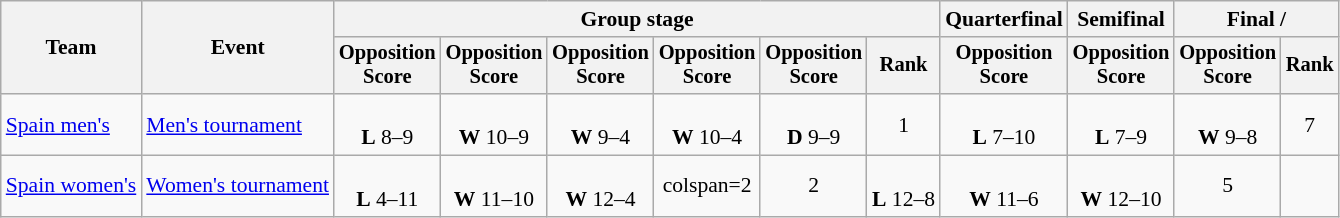<table class="wikitable" style="font-size:90%">
<tr>
<th rowspan=2>Team</th>
<th rowspan=2>Event</th>
<th colspan=6>Group stage</th>
<th>Quarterfinal</th>
<th>Semifinal</th>
<th colspan=2>Final / </th>
</tr>
<tr style="font-size:95%">
<th>Opposition<br>Score</th>
<th>Opposition<br>Score</th>
<th>Opposition<br>Score</th>
<th>Opposition<br>Score</th>
<th>Opposition<br>Score</th>
<th>Rank</th>
<th>Opposition<br>Score</th>
<th>Opposition<br>Score</th>
<th>Opposition<br>Score</th>
<th>Rank</th>
</tr>
<tr align=center>
<td align=left><a href='#'>Spain men's</a></td>
<td align=left><a href='#'>Men's tournament</a></td>
<td><br><strong>L</strong> 8–9</td>
<td><br><strong>W</strong> 10–9</td>
<td><br><strong>W</strong> 9–4</td>
<td><br><strong>W</strong> 10–4</td>
<td><br><strong>D</strong> 9–9</td>
<td>1</td>
<td><br><strong>L</strong> 7–10</td>
<td><br><strong>L</strong> 7–9</td>
<td><br><strong>W</strong> 9–8</td>
<td>7</td>
</tr>
<tr align=center>
<td align=left><a href='#'>Spain women's</a></td>
<td align=left><a href='#'>Women's tournament</a></td>
<td><br><strong>L</strong> 4–11</td>
<td><br><strong>W</strong> 11–10</td>
<td><br><strong>W</strong> 12–4</td>
<td>colspan=2 </td>
<td>2</td>
<td><br><strong>L</strong> 12–8</td>
<td><br><strong>W</strong> 11–6</td>
<td><br><strong>W</strong> 12–10</td>
<td>5</td>
</tr>
</table>
